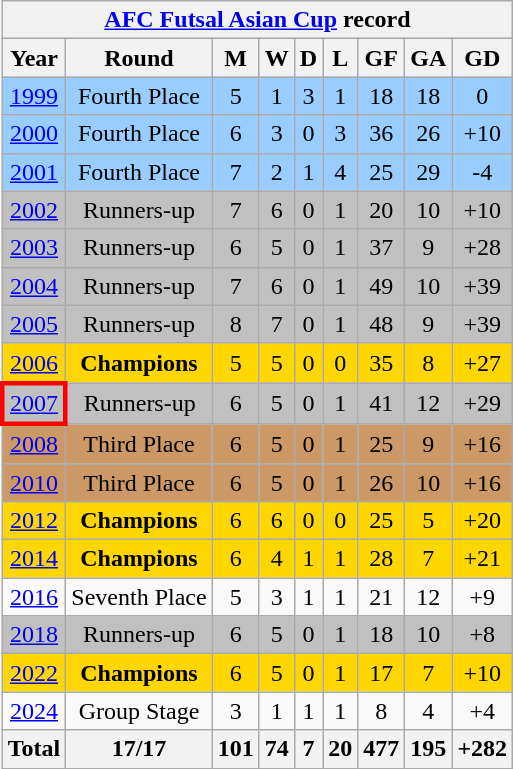<table class="wikitable sortable" style="text-align: center;font-size:100%;">
<tr>
<th colspan=9><a href='#'>AFC Futsal Asian Cup</a> record</th>
</tr>
<tr>
<th>Year</th>
<th>Round</th>
<th>M</th>
<th>W</th>
<th>D</th>
<th>L</th>
<th>GF</th>
<th>GA</th>
<th>GD</th>
</tr>
<tr bgcolor=#9acdff>
<td> <a href='#'>1999</a></td>
<td>Fourth Place</td>
<td>5</td>
<td>1</td>
<td>3</td>
<td>1</td>
<td>18</td>
<td>18</td>
<td>0</td>
</tr>
<tr bgcolor=#9acdff>
<td> <a href='#'>2000</a></td>
<td>Fourth Place</td>
<td>6</td>
<td>3</td>
<td>0</td>
<td>3</td>
<td>36</td>
<td>26</td>
<td>+10</td>
</tr>
<tr bgcolor=#9acdff>
<td> <a href='#'>2001</a></td>
<td>Fourth Place</td>
<td>7</td>
<td>2</td>
<td>1</td>
<td>4</td>
<td>25</td>
<td>29</td>
<td>-4</td>
</tr>
<tr bgcolor=silver>
<td> <a href='#'>2002</a></td>
<td>Runners-up</td>
<td>7</td>
<td>6</td>
<td>0</td>
<td>1</td>
<td>20</td>
<td>10</td>
<td>+10</td>
</tr>
<tr bgcolor=silver>
<td> <a href='#'>2003</a></td>
<td>Runners-up</td>
<td>6</td>
<td>5</td>
<td>0</td>
<td>1</td>
<td>37</td>
<td>9</td>
<td>+28</td>
</tr>
<tr bgcolor=silver>
<td> <a href='#'>2004</a></td>
<td>Runners-up</td>
<td>7</td>
<td>6</td>
<td>0</td>
<td>1</td>
<td>49</td>
<td>10</td>
<td>+39</td>
</tr>
<tr bgcolor=silver>
<td> <a href='#'>2005</a></td>
<td>Runners-up</td>
<td>8</td>
<td>7</td>
<td>0</td>
<td>1</td>
<td>48</td>
<td>9</td>
<td>+39</td>
</tr>
<tr bgcolor=gold>
<td> <a href='#'>2006</a></td>
<td><strong>Champions</strong></td>
<td>5</td>
<td>5</td>
<td>0</td>
<td>0</td>
<td>35</td>
<td>8</td>
<td>+27</td>
</tr>
<tr bgcolor=silver>
<td style="border: 3px solid red"> <a href='#'>2007</a></td>
<td>Runners-up</td>
<td>6</td>
<td>5</td>
<td>0</td>
<td>1</td>
<td>41</td>
<td>12</td>
<td>+29</td>
</tr>
<tr bgcolor="#cc9966">
<td> <a href='#'>2008</a></td>
<td>Third Place</td>
<td>6</td>
<td>5</td>
<td>0</td>
<td>1</td>
<td>25</td>
<td>9</td>
<td>+16</td>
</tr>
<tr bgcolor="#cc9966">
<td> <a href='#'>2010</a></td>
<td>Third Place</td>
<td>6</td>
<td>5</td>
<td>0</td>
<td>1</td>
<td>26</td>
<td>10</td>
<td>+16</td>
</tr>
<tr bgcolor=gold>
<td> <a href='#'>2012</a></td>
<td><strong>Champions</strong></td>
<td>6</td>
<td>6</td>
<td>0</td>
<td>0</td>
<td>25</td>
<td>5</td>
<td>+20</td>
</tr>
<tr bgcolor=gold>
<td> <a href='#'>2014</a></td>
<td><strong>Champions</strong></td>
<td>6</td>
<td>4</td>
<td>1</td>
<td>1</td>
<td>28</td>
<td>7</td>
<td>+21</td>
</tr>
<tr>
<td> <a href='#'>2016</a></td>
<td>Seventh Place</td>
<td>5</td>
<td>3</td>
<td>1</td>
<td>1</td>
<td>21</td>
<td>12</td>
<td>+9</td>
</tr>
<tr bgcolor=silver>
<td> <a href='#'>2018</a></td>
<td>Runners-up</td>
<td>6</td>
<td>5</td>
<td>0</td>
<td>1</td>
<td>18</td>
<td>10</td>
<td>+8</td>
</tr>
<tr bgcolor=gold>
<td> <a href='#'>2022</a></td>
<td><strong>Champions</strong></td>
<td>6</td>
<td>5</td>
<td>0</td>
<td>1</td>
<td>17</td>
<td>7</td>
<td>+10</td>
</tr>
<tr>
<td> <a href='#'>2024</a></td>
<td>Group Stage</td>
<td>3</td>
<td>1</td>
<td>1</td>
<td>1</td>
<td>8</td>
<td>4</td>
<td>+4</td>
</tr>
<tr>
<th><strong>Total</strong></th>
<th>17/17</th>
<th>101</th>
<th>74</th>
<th>7</th>
<th>20</th>
<th>477</th>
<th>195</th>
<th>+282</th>
</tr>
</table>
